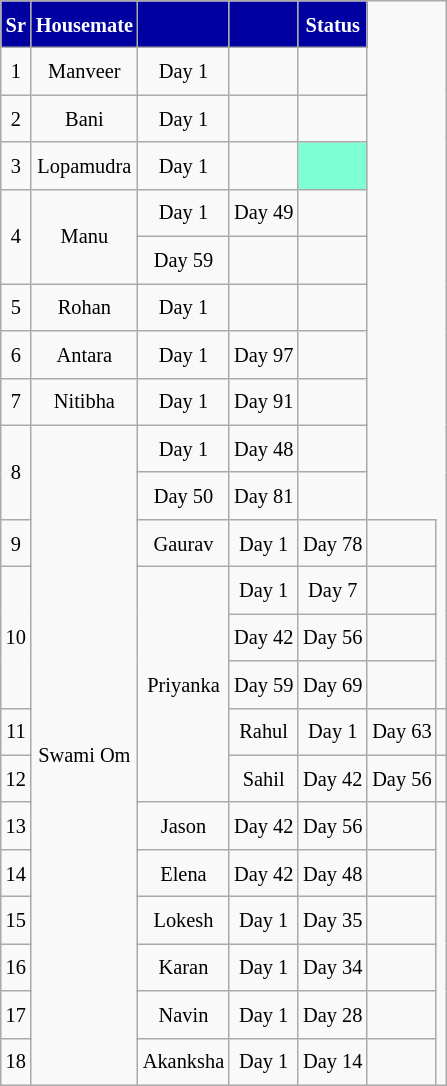<table class="wikitable sortable" style=" text-align:center; font-size:85%;  line-height:25px; width:auto;">
<tr>
<th scope="col" style="background:#0000A0; color:#fff;">Sr</th>
<th scope="col" style="background:#0000A0; color:#fff;">Housemate</th>
<th scope="col" style="background:#0000A0; color:#fff;"></th>
<th scope="col" style="background:#0000A0; color:#fff;"></th>
<th scope="col" style="background:#0000A0; color:#fff;">Status</th>
</tr>
<tr>
<td>1</td>
<td>Manveer</td>
<td>Day 1</td>
<td></td>
<td></td>
</tr>
<tr>
<td>2</td>
<td>Bani</td>
<td>Day 1</td>
<td></td>
<td></td>
</tr>
<tr>
<td>3</td>
<td>Lopamudra</td>
<td>Day 1</td>
<td></td>
<td style="background:#7FFFD4;text-align:center;"></td>
</tr>
<tr>
<td rowspan="2">4</td>
<td rowspan="2">Manu</td>
<td>Day 1</td>
<td>Day 49</td>
<td></td>
</tr>
<tr>
<td>Day 59</td>
<td></td>
<td></td>
</tr>
<tr>
<td>5</td>
<td>Rohan</td>
<td>Day 1</td>
<td></td>
<td></td>
</tr>
<tr>
<td>6</td>
<td>Antara</td>
<td>Day 1</td>
<td>Day 97</td>
<td></td>
</tr>
<tr>
<td>7</td>
<td>Nitibha</td>
<td>Day 1</td>
<td>Day 91</td>
<td></td>
</tr>
<tr>
<td rowspan="2">8</td>
<td rowspan="20">Swami Om</td>
<td>Day 1</td>
<td>Day 48</td>
<td></td>
</tr>
<tr>
<td>Day 50</td>
<td>Day 81</td>
<td></td>
</tr>
<tr>
<td>9</td>
<td>Gaurav</td>
<td>Day 1</td>
<td>Day 78</td>
<td></td>
</tr>
<tr>
<td rowspan="3">10</td>
<td rowspan="5">Priyanka</td>
<td>Day 1</td>
<td>Day 7</td>
<td></td>
</tr>
<tr>
<td>Day 42</td>
<td>Day 56</td>
<td></td>
</tr>
<tr>
<td>Day 59</td>
<td>Day 69</td>
<td></td>
</tr>
<tr>
<td>11</td>
<td>Rahul</td>
<td>Day 1</td>
<td>Day 63</td>
<td></td>
</tr>
<tr>
<td>12</td>
<td>Sahil</td>
<td>Day 42</td>
<td>Day 56</td>
<td></td>
</tr>
<tr>
<td>13</td>
<td>Jason</td>
<td>Day 42</td>
<td>Day 56</td>
<td></td>
</tr>
<tr>
<td>14</td>
<td>Elena</td>
<td>Day 42</td>
<td>Day 48</td>
<td></td>
</tr>
<tr>
<td>15</td>
<td>Lokesh</td>
<td>Day 1</td>
<td>Day 35</td>
<td></td>
</tr>
<tr>
<td>16</td>
<td>Karan</td>
<td>Day 1</td>
<td>Day 34</td>
<td></td>
</tr>
<tr>
<td>17</td>
<td>Navin</td>
<td>Day 1</td>
<td>Day 28</td>
<td></td>
</tr>
<tr>
<td>18</td>
<td>Akanksha</td>
<td>Day 1</td>
<td>Day 14</td>
<td></td>
</tr>
</table>
